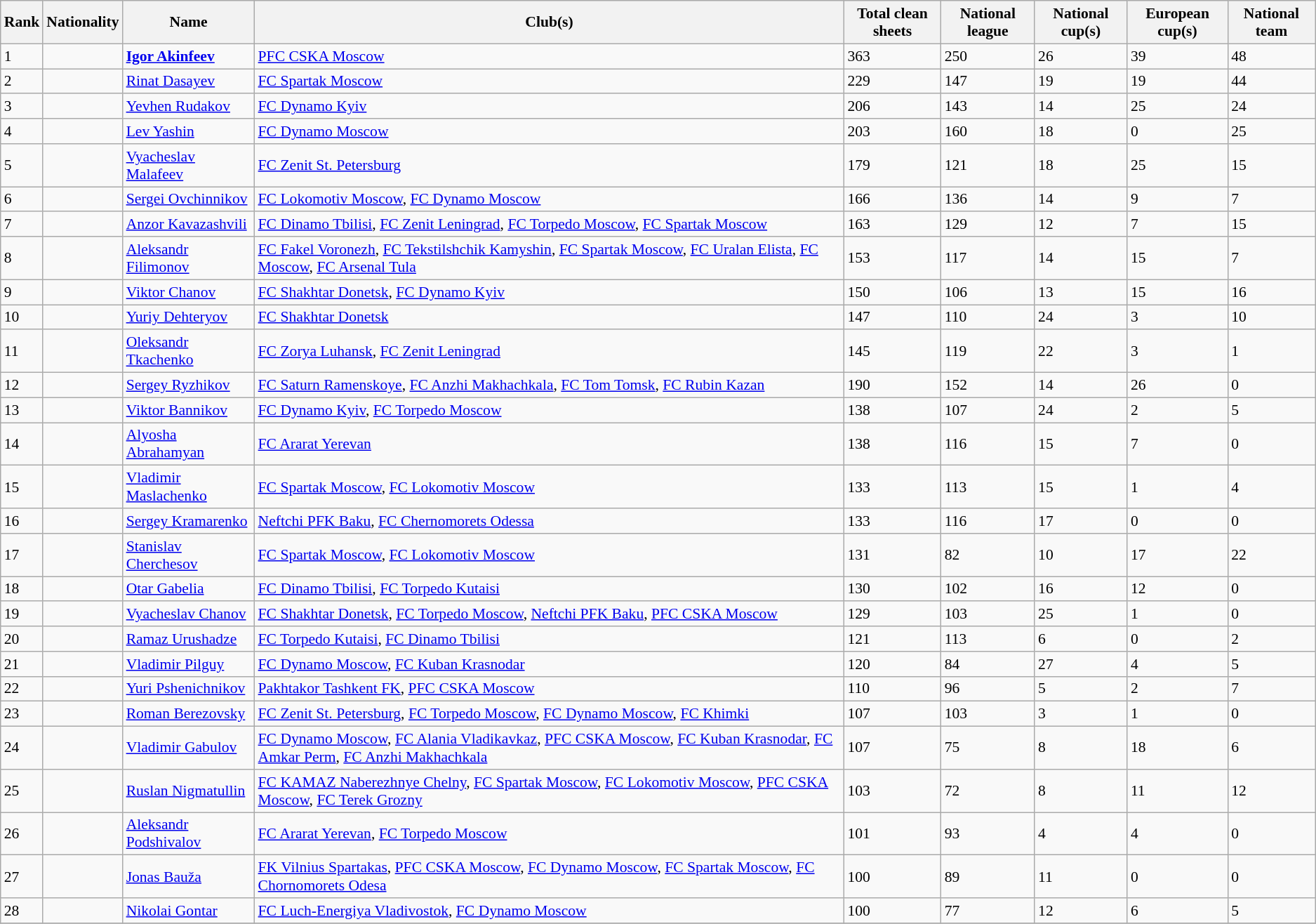<table class="wikitable sortable" style="text-align:left; font-size:90%;">
<tr>
<th>Rank</th>
<th>Nationality</th>
<th>Name</th>
<th>Club(s)</th>
<th>Total clean sheets</th>
<th>National league</th>
<th>National cup(s)</th>
<th>European cup(s)</th>
<th>National team</th>
</tr>
<tr>
<td>1</td>
<td></td>
<td><strong><a href='#'>Igor Akinfeev</a></strong></td>
<td><a href='#'>PFC CSKA Moscow</a></td>
<td>363</td>
<td>250</td>
<td>26</td>
<td>39</td>
<td>48</td>
</tr>
<tr ->
<td>2</td>
<td></td>
<td><a href='#'>Rinat Dasayev</a></td>
<td><a href='#'>FC Spartak Moscow</a></td>
<td>229</td>
<td>147</td>
<td>19</td>
<td>19</td>
<td>44</td>
</tr>
<tr>
<td>3</td>
<td></td>
<td><a href='#'>Yevhen Rudakov</a></td>
<td><a href='#'>FC Dynamo Kyiv</a></td>
<td>206</td>
<td>143</td>
<td>14</td>
<td>25</td>
<td>24</td>
</tr>
<tr>
<td>4</td>
<td></td>
<td><a href='#'>Lev Yashin</a></td>
<td><a href='#'>FC Dynamo Moscow</a></td>
<td>203</td>
<td>160</td>
<td>18</td>
<td>0</td>
<td>25</td>
</tr>
<tr>
<td>5</td>
<td></td>
<td><a href='#'>Vyacheslav Malafeev</a></td>
<td><a href='#'>FC Zenit St. Petersburg</a></td>
<td>179</td>
<td>121</td>
<td>18</td>
<td>25</td>
<td>15</td>
</tr>
<tr>
<td>6</td>
<td></td>
<td><a href='#'>Sergei Ovchinnikov</a></td>
<td><a href='#'>FC Lokomotiv Moscow</a>, <a href='#'>FC Dynamo Moscow</a></td>
<td>166</td>
<td>136</td>
<td>14</td>
<td>9</td>
<td>7</td>
</tr>
<tr>
<td>7</td>
<td></td>
<td><a href='#'>Anzor Kavazashvili</a></td>
<td><a href='#'>FC Dinamo Tbilisi</a>, <a href='#'>FC Zenit Leningrad</a>, <a href='#'>FC Torpedo Moscow</a>, <a href='#'>FC Spartak Moscow</a></td>
<td>163</td>
<td>129</td>
<td>12</td>
<td>7</td>
<td>15</td>
</tr>
<tr>
<td>8</td>
<td></td>
<td><a href='#'>Aleksandr Filimonov</a></td>
<td><a href='#'>FC Fakel Voronezh</a>, <a href='#'>FC Tekstilshchik Kamyshin</a>, <a href='#'>FC Spartak Moscow</a>, <a href='#'>FC Uralan Elista</a>, <a href='#'>FC Moscow</a>, <a href='#'>FC Arsenal Tula</a></td>
<td>153</td>
<td>117</td>
<td>14</td>
<td>15</td>
<td>7</td>
</tr>
<tr>
<td>9</td>
<td></td>
<td><a href='#'>Viktor Chanov</a></td>
<td><a href='#'>FC Shakhtar Donetsk</a>, <a href='#'>FC Dynamo Kyiv</a></td>
<td>150</td>
<td>106</td>
<td>13</td>
<td>15</td>
<td>16</td>
</tr>
<tr>
<td>10</td>
<td></td>
<td><a href='#'>Yuriy Dehteryov</a></td>
<td><a href='#'>FC Shakhtar Donetsk</a></td>
<td>147</td>
<td>110</td>
<td>24</td>
<td>3</td>
<td>10</td>
</tr>
<tr>
<td>11</td>
<td></td>
<td><a href='#'>Oleksandr Tkachenko</a></td>
<td><a href='#'>FC Zorya Luhansk</a>, <a href='#'>FC Zenit Leningrad</a></td>
<td>145</td>
<td>119</td>
<td>22</td>
<td>3</td>
<td>1</td>
</tr>
<tr>
<td>12</td>
<td></td>
<td><a href='#'>Sergey Ryzhikov</a></td>
<td><a href='#'>FC Saturn Ramenskoye</a>, <a href='#'>FC Anzhi Makhachkala</a>, <a href='#'>FC Tom Tomsk</a>, <a href='#'>FC Rubin Kazan</a></td>
<td>190</td>
<td>152</td>
<td>14</td>
<td>26</td>
<td>0</td>
</tr>
<tr>
<td>13</td>
<td></td>
<td><a href='#'>Viktor Bannikov</a></td>
<td><a href='#'>FC Dynamo Kyiv</a>, <a href='#'>FC Torpedo Moscow</a></td>
<td>138</td>
<td>107</td>
<td>24</td>
<td>2</td>
<td>5</td>
</tr>
<tr>
<td>14</td>
<td></td>
<td><a href='#'>Alyosha Abrahamyan</a></td>
<td><a href='#'>FC Ararat Yerevan</a></td>
<td>138</td>
<td>116</td>
<td>15</td>
<td>7</td>
<td>0</td>
</tr>
<tr>
<td>15</td>
<td></td>
<td><a href='#'>Vladimir Maslachenko</a></td>
<td><a href='#'>FC Spartak Moscow</a>, <a href='#'>FC Lokomotiv Moscow</a></td>
<td>133</td>
<td>113</td>
<td>15</td>
<td>1</td>
<td>4</td>
</tr>
<tr>
<td>16</td>
<td></td>
<td><a href='#'>Sergey Kramarenko</a></td>
<td><a href='#'>Neftchi PFK Baku</a>, <a href='#'>FC Chernomorets Odessa</a></td>
<td>133</td>
<td>116</td>
<td>17</td>
<td>0</td>
<td>0</td>
</tr>
<tr>
<td>17</td>
<td></td>
<td><a href='#'>Stanislav Cherchesov</a></td>
<td><a href='#'>FC Spartak Moscow</a>, <a href='#'>FC Lokomotiv Moscow</a></td>
<td>131</td>
<td>82</td>
<td>10</td>
<td>17</td>
<td>22</td>
</tr>
<tr>
<td>18</td>
<td></td>
<td><a href='#'>Otar Gabelia</a></td>
<td><a href='#'>FC Dinamo Tbilisi</a>, <a href='#'>FC Torpedo Kutaisi</a></td>
<td>130</td>
<td>102</td>
<td>16</td>
<td>12</td>
<td>0</td>
</tr>
<tr>
<td>19</td>
<td></td>
<td><a href='#'>Vyacheslav Chanov</a></td>
<td><a href='#'>FC Shakhtar Donetsk</a>, <a href='#'>FC Torpedo Moscow</a>, <a href='#'>Neftchi PFK Baku</a>, <a href='#'>PFC CSKA Moscow</a></td>
<td>129</td>
<td>103</td>
<td>25</td>
<td>1</td>
<td>0</td>
</tr>
<tr>
<td>20</td>
<td></td>
<td><a href='#'>Ramaz Urushadze</a></td>
<td><a href='#'>FC Torpedo Kutaisi</a>, <a href='#'>FC Dinamo Tbilisi</a></td>
<td>121</td>
<td>113</td>
<td>6</td>
<td>0</td>
<td>2</td>
</tr>
<tr>
<td>21</td>
<td></td>
<td><a href='#'>Vladimir Pilguy</a></td>
<td><a href='#'>FC Dynamo Moscow</a>, <a href='#'>FC Kuban Krasnodar</a></td>
<td>120</td>
<td>84</td>
<td>27</td>
<td>4</td>
<td>5</td>
</tr>
<tr>
<td>22</td>
<td></td>
<td><a href='#'>Yuri Pshenichnikov</a></td>
<td><a href='#'>Pakhtakor Tashkent FK</a>, <a href='#'>PFC CSKA Moscow</a></td>
<td>110</td>
<td>96</td>
<td>5</td>
<td>2</td>
<td>7</td>
</tr>
<tr>
<td>23</td>
<td></td>
<td><a href='#'>Roman Berezovsky</a></td>
<td><a href='#'>FC Zenit St. Petersburg</a>, <a href='#'>FC Torpedo Moscow</a>, <a href='#'>FC Dynamo Moscow</a>, <a href='#'>FC Khimki</a></td>
<td>107</td>
<td>103</td>
<td>3</td>
<td>1</td>
<td>0</td>
</tr>
<tr>
<td>24</td>
<td></td>
<td><a href='#'>Vladimir Gabulov</a></td>
<td><a href='#'>FC Dynamo Moscow</a>, <a href='#'>FC Alania Vladikavkaz</a>, <a href='#'>PFC CSKA Moscow</a>, <a href='#'>FC Kuban Krasnodar</a>, <a href='#'>FC Amkar Perm</a>, <a href='#'>FC Anzhi Makhachkala</a></td>
<td>107</td>
<td>75</td>
<td>8</td>
<td>18</td>
<td>6</td>
</tr>
<tr>
<td>25</td>
<td></td>
<td><a href='#'>Ruslan Nigmatullin</a></td>
<td><a href='#'>FC KAMAZ Naberezhnye Chelny</a>, <a href='#'>FC Spartak Moscow</a>, <a href='#'>FC Lokomotiv Moscow</a>, <a href='#'>PFC CSKA Moscow</a>, <a href='#'>FC Terek Grozny</a></td>
<td>103</td>
<td>72</td>
<td>8</td>
<td>11</td>
<td>12</td>
</tr>
<tr>
<td>26</td>
<td></td>
<td><a href='#'>Aleksandr Podshivalov</a></td>
<td><a href='#'>FC Ararat Yerevan</a>, <a href='#'>FC Torpedo Moscow</a></td>
<td>101</td>
<td>93</td>
<td>4</td>
<td>4</td>
<td>0</td>
</tr>
<tr>
<td>27</td>
<td></td>
<td><a href='#'>Jonas Bauža</a></td>
<td><a href='#'>FK Vilnius Spartakas</a>, <a href='#'>PFC CSKA Moscow</a>, <a href='#'>FC Dynamo Moscow</a>, <a href='#'>FC Spartak Moscow</a>, <a href='#'>FC Chornomorets Odesa</a></td>
<td>100</td>
<td>89</td>
<td>11</td>
<td>0</td>
<td>0</td>
</tr>
<tr>
<td>28</td>
<td></td>
<td><a href='#'>Nikolai Gontar</a></td>
<td><a href='#'>FC Luch-Energiya Vladivostok</a>, <a href='#'>FC Dynamo Moscow</a></td>
<td>100</td>
<td>77</td>
<td>12</td>
<td>6</td>
<td>5</td>
</tr>
<tr>
</tr>
</table>
